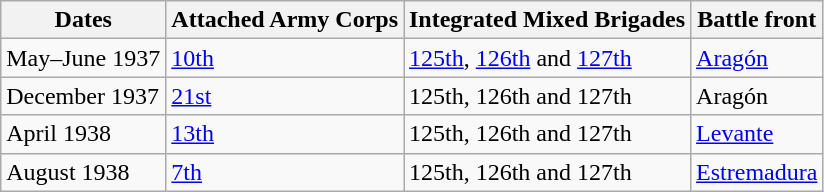<table class="wikitable">
<tr>
<th>Dates</th>
<th>Attached Army Corps</th>
<th>Integrated Mixed Brigades</th>
<th>Battle front</th>
</tr>
<tr>
<td>May–June 1937</td>
<td><a href='#'>10th</a></td>
<td><a href='#'>125th</a>, <a href='#'>126th</a> and <a href='#'>127th</a></td>
<td><a href='#'>Aragón</a></td>
</tr>
<tr>
<td>December 1937</td>
<td><a href='#'>21st</a></td>
<td>125th, 126th and 127th</td>
<td>Aragón</td>
</tr>
<tr>
<td>April 1938</td>
<td><a href='#'>13th</a></td>
<td>125th, 126th and 127th</td>
<td><a href='#'>Levante</a></td>
</tr>
<tr>
<td>August 1938</td>
<td><a href='#'>7th</a></td>
<td>125th, 126th and 127th</td>
<td><a href='#'>Estremadura</a></td>
</tr>
</table>
